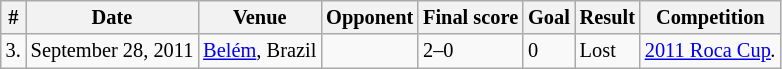<table class="wikitable collapsible collapsed" style="font-size:85%;">
<tr>
<th>#</th>
<th>Date</th>
<th>Venue</th>
<th>Opponent</th>
<th>Final score</th>
<th>Goal</th>
<th>Result</th>
<th>Competition</th>
</tr>
<tr>
<td>3.</td>
<td>September 28, 2011</td>
<td><a href='#'>Belém</a>, Brazil</td>
<td></td>
<td>2–0</td>
<td>0</td>
<td>Lost</td>
<td><a href='#'>2011 Roca Cup</a><em>.</td>
</tr>
</table>
